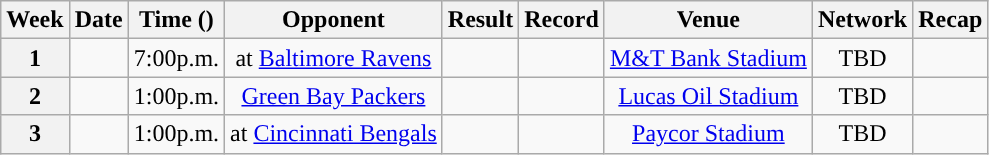<table class="wikitable" style="text-align:center">
<tr>
<th>Week</th>
<th>Date</th>
<th>Time (<a href='#'></a>)</th>
<th>Opponent</th>
<th>Result</th>
<th>Record</th>
<th>Venue</th>
<th>Network</th>
<th>Recap</th>
</tr>
<tr>
<th>1</th>
<td></td>
<td>7:00p.m.</td>
<td>at <a href='#'>Baltimore Ravens</a></td>
<td></td>
<td></td>
<td><a href='#'>M&T Bank Stadium</a></td>
<td>TBD</td>
<td></td>
</tr>
<tr>
<th>2</th>
<td></td>
<td>1:00p.m.</td>
<td><a href='#'>Green Bay Packers</a></td>
<td></td>
<td></td>
<td><a href='#'>Lucas Oil Stadium</a></td>
<td>TBD</td>
<td></td>
</tr>
<tr>
<th>3</th>
<td></td>
<td>1:00p.m.</td>
<td>at <a href='#'>Cincinnati Bengals</a></td>
<td></td>
<td></td>
<td><a href='#'>Paycor Stadium</a></td>
<td>TBD</td>
<td></td>
</tr>
</table>
